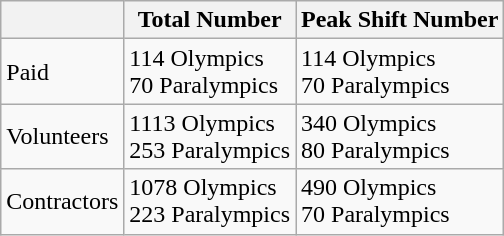<table class="wikitable">
<tr>
<th></th>
<th>Total Number</th>
<th>Peak Shift Number</th>
</tr>
<tr>
<td>Paid</td>
<td>114 Olympics<br>70 Paralympics</td>
<td>114 Olympics<br>70 Paralympics</td>
</tr>
<tr>
<td>Volunteers</td>
<td>1113 Olympics<br>253 Paralympics</td>
<td>340 Olympics<br>80 Paralympics</td>
</tr>
<tr>
<td>Contractors</td>
<td>1078 Olympics<br>223 Paralympics</td>
<td>490 Olympics<br>70 Paralympics</td>
</tr>
</table>
